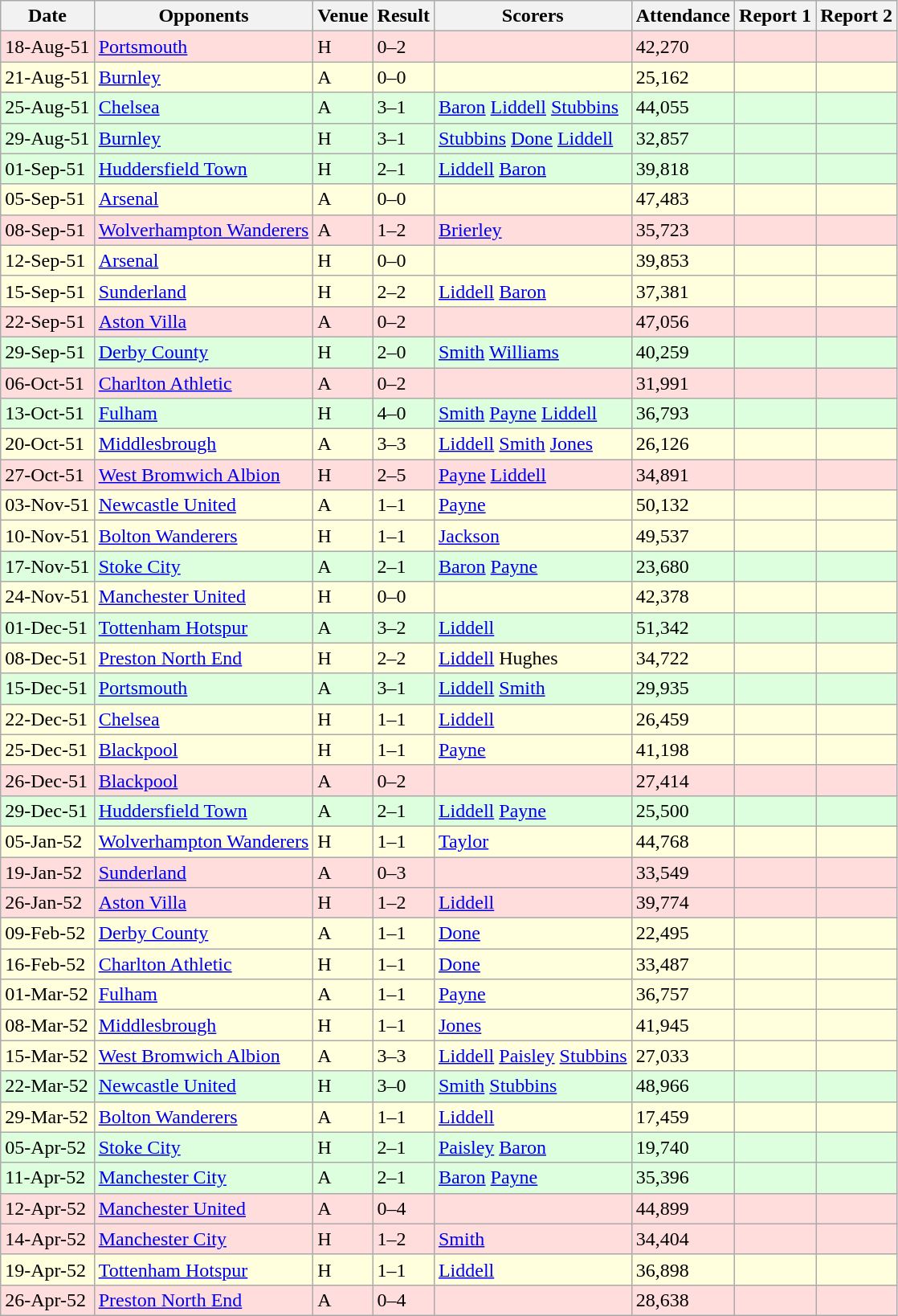<table class=wikitable>
<tr>
<th>Date</th>
<th>Opponents</th>
<th>Venue</th>
<th>Result</th>
<th>Scorers</th>
<th>Attendance</th>
<th>Report 1</th>
<th>Report 2</th>
</tr>
<tr bgcolor="#ffdddd">
<td>18-Aug-51</td>
<td><a href='#'>Portsmouth</a></td>
<td>H</td>
<td>0–2</td>
<td></td>
<td>42,270</td>
<td></td>
<td></td>
</tr>
<tr bgcolor="#ffffdd">
<td>21-Aug-51</td>
<td><a href='#'>Burnley</a></td>
<td>A</td>
<td>0–0</td>
<td></td>
<td>25,162</td>
<td></td>
<td></td>
</tr>
<tr bgcolor="#ddffdd">
<td>25-Aug-51</td>
<td><a href='#'>Chelsea</a></td>
<td>A</td>
<td>3–1</td>
<td><a href='#'>Baron</a>  <a href='#'>Liddell</a>  <a href='#'>Stubbins</a> </td>
<td>44,055</td>
<td></td>
<td></td>
</tr>
<tr bgcolor="#ddffdd">
<td>29-Aug-51</td>
<td><a href='#'>Burnley</a></td>
<td>H</td>
<td>3–1</td>
<td><a href='#'>Stubbins</a>  <a href='#'>Done</a>  <a href='#'>Liddell</a> </td>
<td>32,857</td>
<td></td>
<td></td>
</tr>
<tr bgcolor="#ddffdd">
<td>01-Sep-51</td>
<td><a href='#'>Huddersfield Town</a></td>
<td>H</td>
<td>2–1</td>
<td><a href='#'>Liddell</a> <a href='#'>Baron</a> </td>
<td>39,818</td>
<td></td>
<td></td>
</tr>
<tr bgcolor="#ffffdd">
<td>05-Sep-51</td>
<td><a href='#'>Arsenal</a></td>
<td>A</td>
<td>0–0</td>
<td></td>
<td>47,483</td>
<td></td>
<td></td>
</tr>
<tr bgcolor="#ffdddd">
<td>08-Sep-51</td>
<td><a href='#'>Wolverhampton Wanderers</a></td>
<td>A</td>
<td>1–2</td>
<td><a href='#'>Brierley</a> </td>
<td>35,723</td>
<td></td>
<td></td>
</tr>
<tr bgcolor="#ffffdd">
<td>12-Sep-51</td>
<td><a href='#'>Arsenal</a></td>
<td>H</td>
<td>0–0</td>
<td></td>
<td>39,853</td>
<td></td>
<td></td>
</tr>
<tr bgcolor="#ffffdd">
<td>15-Sep-51</td>
<td><a href='#'>Sunderland</a></td>
<td>H</td>
<td>2–2</td>
<td><a href='#'>Liddell</a>  <a href='#'>Baron</a> </td>
<td>37,381</td>
<td></td>
<td></td>
</tr>
<tr bgcolor="#ffdddd">
<td>22-Sep-51</td>
<td><a href='#'>Aston Villa</a></td>
<td>A</td>
<td>0–2</td>
<td></td>
<td>47,056</td>
<td></td>
<td></td>
</tr>
<tr bgcolor="#ddffdd">
<td>29-Sep-51</td>
<td><a href='#'>Derby County</a></td>
<td>H</td>
<td>2–0</td>
<td><a href='#'>Smith</a>  <a href='#'>Williams</a> </td>
<td>40,259</td>
<td></td>
<td></td>
</tr>
<tr bgcolor="#ffdddd">
<td>06-Oct-51</td>
<td><a href='#'>Charlton Athletic</a></td>
<td>A</td>
<td>0–2</td>
<td></td>
<td>31,991</td>
<td></td>
<td></td>
</tr>
<tr bgcolor="#ddffdd">
<td>13-Oct-51</td>
<td><a href='#'>Fulham</a></td>
<td>H</td>
<td>4–0</td>
<td><a href='#'>Smith</a>  <a href='#'>Payne</a>  <a href='#'>Liddell</a> </td>
<td>36,793</td>
<td></td>
<td></td>
</tr>
<tr bgcolor="#ffffdd">
<td>20-Oct-51</td>
<td><a href='#'>Middlesbrough</a></td>
<td>A</td>
<td>3–3</td>
<td><a href='#'>Liddell</a>  <a href='#'>Smith</a>  <a href='#'>Jones</a> </td>
<td>26,126</td>
<td></td>
<td></td>
</tr>
<tr bgcolor="#ffdddd">
<td>27-Oct-51</td>
<td><a href='#'>West Bromwich Albion</a></td>
<td>H</td>
<td>2–5</td>
<td><a href='#'>Payne</a>  <a href='#'>Liddell</a> </td>
<td>34,891</td>
<td></td>
<td></td>
</tr>
<tr bgcolor="#ffffdd">
<td>03-Nov-51</td>
<td><a href='#'>Newcastle United</a></td>
<td>A</td>
<td>1–1</td>
<td><a href='#'>Payne</a> </td>
<td>50,132</td>
<td></td>
<td></td>
</tr>
<tr bgcolor="#ffffdd">
<td>10-Nov-51</td>
<td><a href='#'>Bolton Wanderers</a></td>
<td>H</td>
<td>1–1</td>
<td><a href='#'>Jackson</a> </td>
<td>49,537</td>
<td></td>
<td></td>
</tr>
<tr bgcolor="#ddffdd">
<td>17-Nov-51</td>
<td><a href='#'>Stoke City</a></td>
<td>A</td>
<td>2–1</td>
<td><a href='#'>Baron</a>  <a href='#'>Payne</a> </td>
<td>23,680</td>
<td></td>
<td></td>
</tr>
<tr bgcolor="#ffffdd">
<td>24-Nov-51</td>
<td><a href='#'>Manchester United</a></td>
<td>H</td>
<td>0–0</td>
<td></td>
<td>42,378</td>
<td></td>
<td></td>
</tr>
<tr bgcolor="#ddffdd">
<td>01-Dec-51</td>
<td><a href='#'>Tottenham Hotspur</a></td>
<td>A</td>
<td>3–2</td>
<td><a href='#'>Liddell</a> </td>
<td>51,342</td>
<td></td>
<td></td>
</tr>
<tr bgcolor="#ffffdd">
<td>08-Dec-51</td>
<td><a href='#'>Preston North End</a></td>
<td>H</td>
<td>2–2</td>
<td><a href='#'>Liddell</a>  Hughes </td>
<td>34,722</td>
<td></td>
<td></td>
</tr>
<tr bgcolor="#ddffdd">
<td>15-Dec-51</td>
<td><a href='#'>Portsmouth</a></td>
<td>A</td>
<td>3–1</td>
<td><a href='#'>Liddell</a>  <a href='#'>Smith</a> </td>
<td>29,935</td>
<td></td>
<td></td>
</tr>
<tr bgcolor="#ffffdd">
<td>22-Dec-51</td>
<td><a href='#'>Chelsea</a></td>
<td>H</td>
<td>1–1</td>
<td><a href='#'>Liddell</a> </td>
<td>26,459</td>
<td></td>
<td></td>
</tr>
<tr bgcolor="#ffffdd">
<td>25-Dec-51</td>
<td><a href='#'>Blackpool</a></td>
<td>H</td>
<td>1–1</td>
<td><a href='#'>Payne</a></td>
<td>41,198</td>
<td></td>
<td></td>
</tr>
<tr bgcolor="#ffdddd">
<td>26-Dec-51</td>
<td><a href='#'>Blackpool</a></td>
<td>A</td>
<td>0–2</td>
<td></td>
<td>27,414</td>
<td></td>
<td></td>
</tr>
<tr bgcolor="#ddffdd">
<td>29-Dec-51</td>
<td><a href='#'>Huddersfield Town</a></td>
<td>A</td>
<td>2–1</td>
<td><a href='#'>Liddell</a>  <a href='#'>Payne</a> </td>
<td>25,500</td>
<td></td>
<td></td>
</tr>
<tr bgcolor="#ffffdd">
<td>05-Jan-52</td>
<td><a href='#'>Wolverhampton Wanderers</a></td>
<td>H</td>
<td>1–1</td>
<td><a href='#'>Taylor</a> </td>
<td>44,768</td>
<td></td>
<td></td>
</tr>
<tr bgcolor="#ffdddd">
<td>19-Jan-52</td>
<td><a href='#'>Sunderland</a></td>
<td>A</td>
<td>0–3</td>
<td></td>
<td>33,549</td>
<td></td>
<td></td>
</tr>
<tr bgcolor="#ffdddd">
<td>26-Jan-52</td>
<td><a href='#'>Aston Villa</a></td>
<td>H</td>
<td>1–2</td>
<td><a href='#'>Liddell</a> </td>
<td>39,774</td>
<td></td>
<td></td>
</tr>
<tr bgcolor="#ffffdd">
<td>09-Feb-52</td>
<td><a href='#'>Derby County</a></td>
<td>A</td>
<td>1–1</td>
<td><a href='#'>Done</a> </td>
<td>22,495</td>
<td></td>
<td></td>
</tr>
<tr bgcolor="#ffffdd">
<td>16-Feb-52</td>
<td><a href='#'>Charlton Athletic</a></td>
<td>H</td>
<td>1–1</td>
<td><a href='#'>Done</a> </td>
<td>33,487</td>
<td></td>
<td></td>
</tr>
<tr bgcolor="#ffffdd">
<td>01-Mar-52</td>
<td><a href='#'>Fulham</a></td>
<td>A</td>
<td>1–1</td>
<td><a href='#'>Payne</a> </td>
<td>36,757</td>
<td></td>
<td></td>
</tr>
<tr bgcolor="#ffffdd">
<td>08-Mar-52</td>
<td><a href='#'>Middlesbrough</a></td>
<td>H</td>
<td>1–1</td>
<td><a href='#'>Jones</a> </td>
<td>41,945</td>
<td></td>
<td></td>
</tr>
<tr bgcolor="#ffffdd">
<td>15-Mar-52</td>
<td><a href='#'>West Bromwich Albion</a></td>
<td>A</td>
<td>3–3</td>
<td><a href='#'>Liddell</a>  <a href='#'>Paisley</a>  <a href='#'>Stubbins</a> </td>
<td>27,033</td>
<td></td>
<td></td>
</tr>
<tr bgcolor="#ddffdd">
<td>22-Mar-52</td>
<td><a href='#'>Newcastle United</a></td>
<td>H</td>
<td>3–0</td>
<td><a href='#'>Smith</a> <a href='#'>Stubbins</a> </td>
<td>48,966</td>
<td></td>
<td></td>
</tr>
<tr bgcolor="#ffffdd">
<td>29-Mar-52</td>
<td><a href='#'>Bolton Wanderers</a></td>
<td>A</td>
<td>1–1</td>
<td><a href='#'>Liddell</a> </td>
<td>17,459</td>
<td></td>
<td></td>
</tr>
<tr bgcolor="#ddffdd">
<td>05-Apr-52</td>
<td><a href='#'>Stoke City</a></td>
<td>H</td>
<td>2–1</td>
<td><a href='#'>Paisley</a> <a href='#'>Baron</a> </td>
<td>19,740</td>
<td></td>
<td></td>
</tr>
<tr bgcolor="#ddffdd">
<td>11-Apr-52</td>
<td><a href='#'>Manchester City</a></td>
<td>A</td>
<td>2–1</td>
<td><a href='#'>Baron</a>  <a href='#'>Payne</a> </td>
<td>35,396</td>
<td></td>
<td></td>
</tr>
<tr bgcolor="#ffdddd">
<td>12-Apr-52</td>
<td><a href='#'>Manchester United</a></td>
<td>A</td>
<td>0–4</td>
<td></td>
<td>44,899</td>
<td></td>
<td></td>
</tr>
<tr bgcolor="#ffdddd">
<td>14-Apr-52</td>
<td><a href='#'>Manchester City</a></td>
<td>H</td>
<td>1–2</td>
<td><a href='#'>Smith</a> </td>
<td>34,404</td>
<td></td>
<td></td>
</tr>
<tr bgcolor="#ffffdd">
<td>19-Apr-52</td>
<td><a href='#'>Tottenham Hotspur</a></td>
<td>H</td>
<td>1–1</td>
<td><a href='#'>Liddell</a> </td>
<td>36,898</td>
<td></td>
<td></td>
</tr>
<tr bgcolor="#ffdddd">
<td>26-Apr-52</td>
<td><a href='#'>Preston North End</a></td>
<td>A</td>
<td>0–4</td>
<td></td>
<td>28,638</td>
<td></td>
<td></td>
</tr>
</table>
